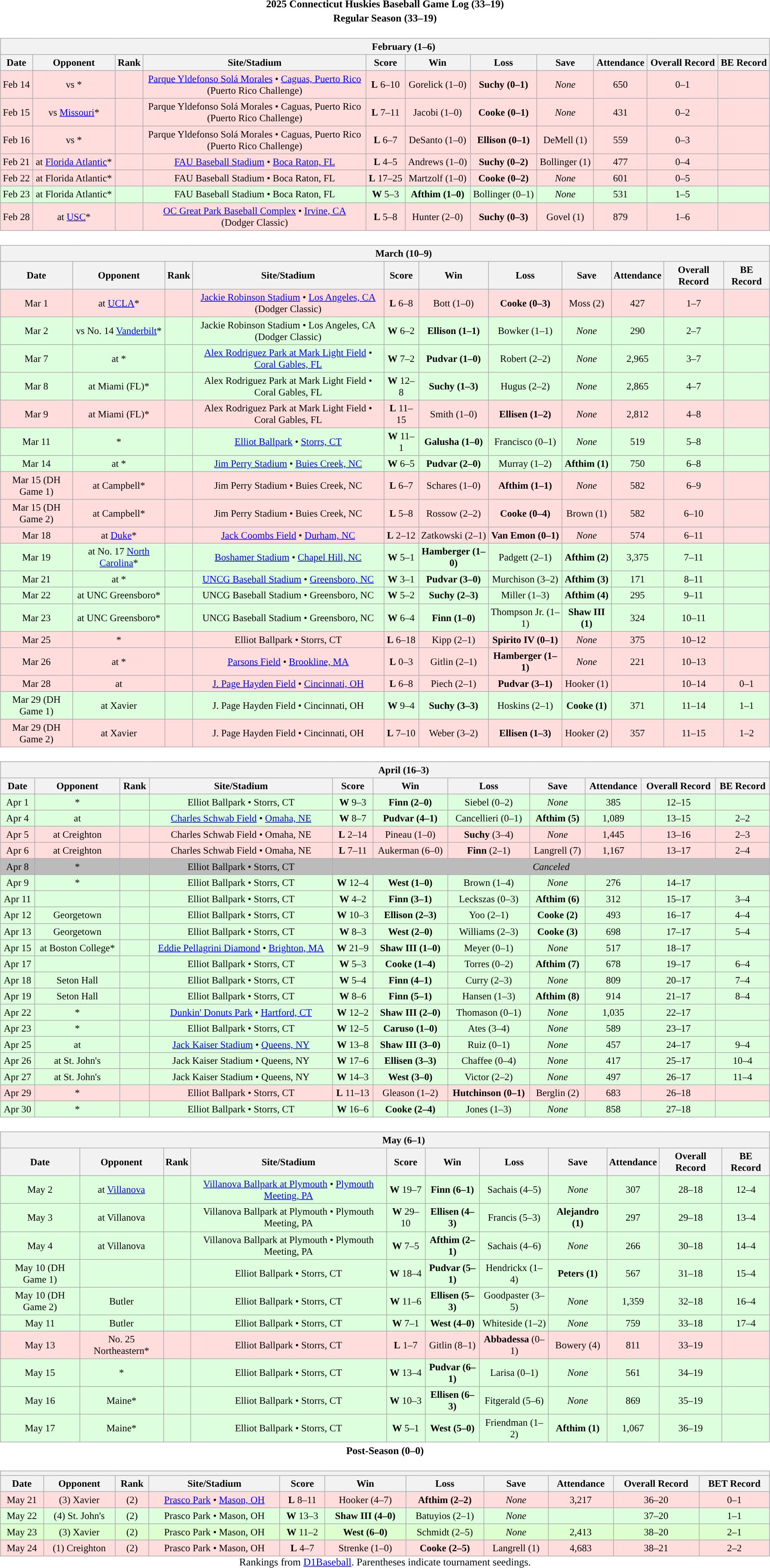<table class="toccolours" width=95% style="clear:both; margin:1.5em auto; text-align:center;">
<tr>
<th colspan=2>2025 Connecticut Huskies Baseball Game Log (33–19)</th>
</tr>
<tr>
<th colspan=2>Regular Season (33–19)</th>
</tr>
<tr valign="top">
<td><br><table class="wikitable collapsible collapsed" style="margin:auto; width:100%; text-align:center; font-size:95%">
<tr>
<th colspan=12 style="padding-left:4em;">February (1–6)</th>
</tr>
<tr>
<th>Date</th>
<th>Opponent</th>
<th>Rank</th>
<th>Site/Stadium</th>
<th>Score</th>
<th>Win</th>
<th>Loss</th>
<th>Save</th>
<th>Attendance</th>
<th>Overall Record</th>
<th>BE Record</th>
</tr>
<tr bgcolor=ffdddd>
<td>Feb 14</td>
<td>vs *</td>
<td></td>
<td><a href='#'>Parque Yldefonso Solá Morales</a> • <a href='#'>Caguas, Puerto Rico</a><br>(Puerto Rico Challenge)</td>
<td><strong>L</strong> 6–10</td>
<td>Gorelick (1–0)</td>
<td><strong>Suchy (0–1)</strong></td>
<td><em>None</em></td>
<td>650</td>
<td>0–1</td>
<td></td>
</tr>
<tr bgcolor=ffdddd>
<td>Feb 15</td>
<td>vs <a href='#'>Missouri</a>*</td>
<td></td>
<td>Parque Yldefonso Solá Morales • Caguas, Puerto Rico<br>(Puerto Rico Challenge)</td>
<td><strong>L</strong> 7–11</td>
<td>Jacobi (1–0)</td>
<td><strong>Cooke (0–1)</strong></td>
<td><em>None</em></td>
<td>431</td>
<td>0–2</td>
<td></td>
</tr>
<tr bgcolor=ffdddd>
<td>Feb 16</td>
<td>vs *</td>
<td></td>
<td>Parque Yldefonso Solá Morales • Caguas, Puerto Rico<br>(Puerto Rico Challenge)</td>
<td><strong>L</strong> 6–7</td>
<td>DeSanto (1–0)</td>
<td><strong>Ellison (0–1)</strong></td>
<td>DeMell (1)</td>
<td>559</td>
<td>0–3</td>
<td></td>
</tr>
<tr bgcolor=ffdddd>
<td>Feb 21</td>
<td>at <a href='#'>Florida Atlantic</a>*</td>
<td></td>
<td><a href='#'>FAU Baseball Stadium</a> • <a href='#'>Boca Raton, FL</a></td>
<td><strong>L</strong> 4–5</td>
<td>Andrews (1–0)</td>
<td><strong>Suchy (0–2)</strong></td>
<td>Bollinger (1)</td>
<td>477</td>
<td>0–4</td>
<td></td>
</tr>
<tr bgcolor=ffdddd>
<td>Feb 22</td>
<td>at Florida Atlantic*</td>
<td></td>
<td>FAU Baseball Stadium • Boca Raton, FL</td>
<td><strong>L</strong> 17–25</td>
<td>Martzolf (1–0)</td>
<td><strong>Cooke (0–2)</strong></td>
<td><em>None</em></td>
<td>601</td>
<td>0–5</td>
<td></td>
</tr>
<tr bgcolor=ddffdd>
<td>Feb 23</td>
<td>at Florida Atlantic*</td>
<td></td>
<td>FAU Baseball Stadium • Boca Raton, FL</td>
<td><strong>W</strong> 5–3</td>
<td><strong>Afthim (1–0)</strong></td>
<td>Bollinger (0–1)</td>
<td><em>None</em></td>
<td>531</td>
<td>1–5</td>
<td></td>
</tr>
<tr bgcolor=ffdddd>
<td>Feb 28</td>
<td>at <a href='#'>USC</a>*</td>
<td></td>
<td><a href='#'>OC Great Park Baseball Complex</a> • <a href='#'>Irvine, CA</a><br>(Dodger Classic)</td>
<td><strong>L</strong> 5–8</td>
<td>Hunter (2–0)</td>
<td><strong>Suchy (0–3)</strong></td>
<td>Govel (1)</td>
<td>879</td>
<td>1–6</td>
<td></td>
</tr>
</table>
</td>
</tr>
<tr>
<td><br><table class="wikitable collapsible collapsed" style="margin:auto; width:100%; text-align:center; font-size:95%">
<tr>
<th colspan=12 style="padding-left:4em;">March (10–9)</th>
</tr>
<tr>
<th>Date</th>
<th>Opponent</th>
<th>Rank</th>
<th>Site/Stadium</th>
<th>Score</th>
<th>Win</th>
<th>Loss</th>
<th>Save</th>
<th>Attendance</th>
<th>Overall Record</th>
<th>BE Record</th>
</tr>
<tr bgcolor=ffdddd>
<td>Mar 1</td>
<td>at <a href='#'>UCLA</a>*</td>
<td></td>
<td><a href='#'>Jackie Robinson Stadium</a> • <a href='#'>Los Angeles, CA</a><br>(Dodger Classic)</td>
<td><strong>L</strong> 6–8</td>
<td>Bott (1–0)</td>
<td><strong>Cooke (0–3)</strong></td>
<td>Moss (2)</td>
<td>427</td>
<td>1–7</td>
<td></td>
</tr>
<tr bgcolor=ddffdd>
<td>Mar 2</td>
<td>vs No. 14 <a href='#'>Vanderbilt</a>*</td>
<td></td>
<td>Jackie Robinson Stadium • Los Angeles, CA<br>(Dodger Classic)</td>
<td><strong>W</strong> 6–2</td>
<td><strong>Ellison (1–1)</strong></td>
<td>Bowker (1–1)</td>
<td><em>None</em></td>
<td>290</td>
<td>2–7</td>
<td></td>
</tr>
<tr bgcolor=ddffdd>
<td>Mar 7</td>
<td>at *</td>
<td></td>
<td><a href='#'>Alex Rodriguez Park at Mark Light Field</a> • <a href='#'>Coral Gables, FL</a></td>
<td><strong>W</strong> 7–2</td>
<td><strong>Pudvar (1–0)</strong></td>
<td>Robert (2–2)</td>
<td><em>None</em></td>
<td>2,965</td>
<td>3–7</td>
<td></td>
</tr>
<tr bgcolor=ddffdd>
<td>Mar 8</td>
<td>at Miami (FL)*</td>
<td></td>
<td>Alex Rodriguez Park at Mark Light Field • Coral Gables, FL</td>
<td><strong>W</strong> 12–8</td>
<td><strong>Suchy (1–3)</strong></td>
<td>Hugus (2–2)</td>
<td><em>None</em></td>
<td>2,865</td>
<td>4–7</td>
<td></td>
</tr>
<tr bgcolor=ffdddd>
<td>Mar 9</td>
<td>at Miami (FL)*</td>
<td></td>
<td>Alex Rodriguez Park at Mark Light Field • Coral Gables, FL</td>
<td><strong>L</strong> 11–15</td>
<td>Smith (1–0)</td>
<td><strong>Ellisen (1–2)</strong></td>
<td><em>None</em></td>
<td>2,812</td>
<td>4–8</td>
<td></td>
</tr>
<tr bgcolor=ddffdd>
<td>Mar 11</td>
<td>*</td>
<td></td>
<td><a href='#'>Elliot Ballpark</a> • <a href='#'>Storrs, CT</a></td>
<td><strong>W</strong> 11–1</td>
<td><strong>Galusha (1–0)</strong></td>
<td>Francisco (0–1)</td>
<td><em>None</em></td>
<td>519</td>
<td>5–8</td>
<td></td>
</tr>
<tr bgcolor=ddffdd>
<td>Mar 14</td>
<td>at *</td>
<td></td>
<td><a href='#'>Jim Perry Stadium</a> • <a href='#'>Buies Creek, NC</a></td>
<td><strong>W</strong> 6–5</td>
<td><strong>Pudvar (2–0)</strong></td>
<td>Murray (1–2)</td>
<td><strong>Afthim (1)</strong></td>
<td>750</td>
<td>6–8</td>
<td></td>
</tr>
<tr bgcolor=ffdddd>
<td>Mar 15 (DH Game 1)</td>
<td>at Campbell*</td>
<td></td>
<td>Jim Perry Stadium • Buies Creek, NC</td>
<td><strong>L</strong> 6–7</td>
<td>Schares (1–0)</td>
<td><strong>Afthim (1–1)</strong></td>
<td><em>None</em></td>
<td>582</td>
<td>6–9</td>
<td></td>
</tr>
<tr bgcolor=ffdddd>
<td>Mar 15 (DH Game 2)</td>
<td>at Campbell*</td>
<td></td>
<td>Jim Perry Stadium • Buies Creek, NC</td>
<td><strong>L</strong> 5–8</td>
<td>Rossow (2–2)</td>
<td><strong>Cooke (0–4)</strong></td>
<td>Brown (1)</td>
<td>582</td>
<td>6–10</td>
<td></td>
</tr>
<tr bgcolor=ffdddd>
<td>Mar 18</td>
<td>at <a href='#'>Duke</a>*</td>
<td></td>
<td><a href='#'>Jack Coombs Field</a> • <a href='#'>Durham, NC</a></td>
<td><strong>L</strong> 2–12</td>
<td>Zatkowski (2–1)</td>
<td><strong>Van Emon (0–1)</strong></td>
<td><em>None</em></td>
<td>574</td>
<td>6–11</td>
<td></td>
</tr>
<tr bgcolor=ddffdd>
<td>Mar 19</td>
<td>at No. 17 <a href='#'>North Carolina</a>*</td>
<td></td>
<td><a href='#'>Boshamer Stadium</a> • <a href='#'>Chapel Hill, NC</a></td>
<td><strong>W</strong> 5–1</td>
<td><strong>Hamberger (1–0)</strong></td>
<td>Padgett (2–1)</td>
<td><strong>Afthim (2)</strong></td>
<td>3,375</td>
<td>7–11</td>
<td></td>
</tr>
<tr bgcolor=ddffdd>
<td>Mar 21</td>
<td>at *</td>
<td></td>
<td><a href='#'>UNCG Baseball Stadium</a> • <a href='#'>Greensboro, NC</a></td>
<td><strong>W</strong> 3–1</td>
<td><strong>Pudvar (3–0)</strong></td>
<td>Murchison (3–2)</td>
<td><strong>Afthim (3)</strong></td>
<td>171</td>
<td>8–11</td>
<td></td>
</tr>
<tr bgcolor=ddffdd>
<td>Mar 22</td>
<td>at UNC Greensboro*</td>
<td></td>
<td>UNCG Baseball Stadium • Greensboro, NC</td>
<td><strong>W</strong> 5–2</td>
<td><strong>Suchy (2–3)</strong></td>
<td>Miller (1–3)</td>
<td><strong>Afthim (4)</strong></td>
<td>295</td>
<td>9–11</td>
<td></td>
</tr>
<tr bgcolor=ddffdd>
<td>Mar 23</td>
<td>at UNC Greensboro*</td>
<td></td>
<td>UNCG Baseball Stadium • Greensboro, NC</td>
<td><strong>W</strong> 6–4</td>
<td><strong>Finn (1–0)</strong></td>
<td>Thompson Jr. (1–1)</td>
<td><strong>Shaw III (1)</strong></td>
<td>324</td>
<td>10–11</td>
<td></td>
</tr>
<tr bgcolor=ffdddd>
<td>Mar 25</td>
<td>*</td>
<td></td>
<td>Elliot Ballpark • Storrs, CT</td>
<td><strong>L</strong> 6–18</td>
<td>Kipp (2–1)</td>
<td><strong>Spirito IV (0–1)</strong></td>
<td><em>None</em></td>
<td>375</td>
<td>10–12</td>
<td></td>
</tr>
<tr bgcolor=ffdddd>
<td>Mar 26</td>
<td>at *</td>
<td></td>
<td><a href='#'>Parsons Field</a> • <a href='#'>Brookline, MA</a></td>
<td><strong>L</strong> 0–3</td>
<td>Gitlin (2–1)</td>
<td><strong>Hamberger (1–1)</strong></td>
<td><em>None</em></td>
<td>221</td>
<td>10–13</td>
<td></td>
</tr>
<tr bgcolor=ffdddd>
<td>Mar 28</td>
<td>at </td>
<td></td>
<td><a href='#'>J. Page Hayden Field</a> • <a href='#'>Cincinnati, OH</a></td>
<td><strong>L</strong> 6–8</td>
<td>Piech (2–1)</td>
<td><strong>Pudvar (3–1)</strong></td>
<td>Hooker (1)</td>
<td></td>
<td>10–14</td>
<td>0–1</td>
</tr>
<tr bgcolor=ddffdd>
<td>Mar 29 (DH Game 1)</td>
<td>at Xavier</td>
<td></td>
<td>J. Page Hayden Field • Cincinnati, OH</td>
<td><strong>W</strong> 9–4</td>
<td><strong>Suchy (3–3)</strong></td>
<td>Hoskins (2–1)</td>
<td><strong>Cooke (1)</strong></td>
<td>371</td>
<td>11–14</td>
<td>1–1</td>
</tr>
<tr bgcolor=ffdddd>
<td>Mar 29 (DH Game 2)</td>
<td>at Xavier</td>
<td></td>
<td>J. Page Hayden Field • Cincinnati, OH</td>
<td><strong>L</strong> 7–10</td>
<td>Weber (3–2)</td>
<td><strong>Ellisen (1–3)</strong></td>
<td>Hooker (2)</td>
<td>357</td>
<td>11–15</td>
<td>1–2</td>
</tr>
</table>
</td>
</tr>
<tr>
<td><br><table class="wikitable collapsible collapsed" style="margin:auto; width:100%; text-align:center; font-size:95%">
<tr>
<th colspan=12 style="padding-left:4em;">April (16–3)</th>
</tr>
<tr>
<th>Date</th>
<th>Opponent</th>
<th>Rank</th>
<th>Site/Stadium</th>
<th>Score</th>
<th>Win</th>
<th>Loss</th>
<th>Save</th>
<th>Attendance</th>
<th>Overall Record</th>
<th>BE Record</th>
</tr>
<tr bgcolor=ddffdd>
<td>Apr 1</td>
<td>*</td>
<td></td>
<td>Elliot Ballpark • Storrs, CT</td>
<td><strong>W</strong> 9–3</td>
<td><strong>Finn (2–0)</strong></td>
<td>Siebel (0–2)</td>
<td><em>None</em></td>
<td>385</td>
<td>12–15</td>
<td></td>
</tr>
<tr bgcolor=ddffdd>
<td>Apr 4</td>
<td>at </td>
<td></td>
<td><a href='#'>Charles Schwab Field</a> • <a href='#'>Omaha, NE</a></td>
<td><strong>W</strong> 8–7</td>
<td><strong>Pudvar (4–1)</strong></td>
<td>Cancellieri (0–1)</td>
<td><strong>Afthim (5)</strong></td>
<td>1,089</td>
<td>13–15</td>
<td>2–2</td>
</tr>
<tr bgcolor=ffdddd>
<td>Apr 5</td>
<td>at Creighton</td>
<td></td>
<td>Charles Schwab Field • Omaha, NE</td>
<td><strong>L</strong> 2–14</td>
<td>Pineau (1–0)</td>
<td><strong>Suchy</strong> (3–4)</td>
<td><em>None</em></td>
<td>1,445</td>
<td>13–16</td>
<td>2–3</td>
</tr>
<tr bgcolor=ffdddd>
<td>Apr 6</td>
<td>at Creighton</td>
<td></td>
<td>Charles Schwab Field • Omaha, NE</td>
<td><strong>L</strong> 7–11</td>
<td>Aukerman (6–0)</td>
<td><strong>Finn</strong> (2–1)</td>
<td>Langrell (7)</td>
<td>1,167</td>
<td>13–17</td>
<td>2–4</td>
</tr>
<tr bgcolor=bbbbbb>
<td>Apr 8</td>
<td>*</td>
<td></td>
<td>Elliot Ballpark • Storrs, CT</td>
<td colspan=7><em>Canceled</em></td>
</tr>
<tr bgcolor=ddffdd>
<td>Apr 9</td>
<td>*</td>
<td></td>
<td>Elliot Ballpark • Storrs, CT</td>
<td><strong>W</strong> 12–4</td>
<td><strong>West (1–0)</strong></td>
<td>Brown (1–4)</td>
<td><em>None</em></td>
<td>276</td>
<td>14–17</td>
<td></td>
</tr>
<tr bgcolor=ddffdd>
<td>Apr 11</td>
<td></td>
<td></td>
<td>Elliot Ballpark • Storrs, CT</td>
<td><strong>W</strong> 4–2</td>
<td><strong>Finn (3–1)</strong></td>
<td>Leckszas (0–3)</td>
<td><strong>Afthim (6)</strong></td>
<td>312</td>
<td>15–17</td>
<td>3–4</td>
</tr>
<tr bgcolor=ddffdd>
<td>Apr 12</td>
<td>Georgetown</td>
<td></td>
<td>Elliot Ballpark • Storrs, CT</td>
<td><strong>W</strong> 10–3</td>
<td><strong>Ellison (2–3)</strong></td>
<td>Yoo (2–1)</td>
<td><strong>Cooke (2)</strong></td>
<td>493</td>
<td>16–17</td>
<td>4–4</td>
</tr>
<tr bgcolor=ddffdd>
<td>Apr 13</td>
<td>Georgetown</td>
<td></td>
<td>Elliot Ballpark • Storrs, CT</td>
<td><strong>W</strong> 8–3</td>
<td><strong>West (2–0)</strong></td>
<td>Williams (2–3)</td>
<td><strong>Cooke (3)</strong></td>
<td>698</td>
<td>17–17</td>
<td>5–4</td>
</tr>
<tr bgcolor=ddffdd>
<td>Apr 15</td>
<td>at Boston College*</td>
<td></td>
<td><a href='#'>Eddie Pellagrini Diamond</a> • <a href='#'>Brighton, MA</a></td>
<td><strong>W</strong> 21–9</td>
<td><strong>Shaw III (1–0)</strong></td>
<td>Meyer (0–1)</td>
<td><em>None</em></td>
<td>517</td>
<td>18–17</td>
<td></td>
</tr>
<tr bgcolor=ddffdd>
<td>Apr 17</td>
<td></td>
<td></td>
<td>Elliot Ballpark • Storrs, CT</td>
<td><strong>W</strong> 5–3</td>
<td><strong>Cooke (1–4)</strong></td>
<td>Torres (0–2)</td>
<td><strong>Afthim (7)</strong></td>
<td>678</td>
<td>19–17</td>
<td>6–4</td>
</tr>
<tr bgcolor=ddffdd>
<td>Apr 18</td>
<td>Seton Hall</td>
<td></td>
<td>Elliot Ballpark • Storrs, CT</td>
<td><strong>W</strong> 5–4</td>
<td><strong>Finn (4–1)</strong></td>
<td>Curry (2–3)</td>
<td><em>None</em></td>
<td>809</td>
<td>20–17</td>
<td>7–4</td>
</tr>
<tr bgcolor=ddffdd>
<td>Apr 19</td>
<td>Seton Hall</td>
<td></td>
<td>Elliot Ballpark • Storrs, CT</td>
<td><strong>W</strong> 8–6</td>
<td><strong>Finn (5–1)</strong></td>
<td>Hansen (1–3)</td>
<td><strong>Afthim (8)</strong></td>
<td>914</td>
<td>21–17</td>
<td>8–4</td>
</tr>
<tr bgcolor=ddffdd>
<td>Apr 22</td>
<td>*</td>
<td></td>
<td><a href='#'>Dunkin' Donuts Park</a> • <a href='#'>Hartford, CT</a></td>
<td><strong>W</strong> 12–2</td>
<td><strong>Shaw III (2–0)</strong></td>
<td>Thomason (0–1)</td>
<td><em>None</em></td>
<td>1,035</td>
<td>22–17</td>
<td></td>
</tr>
<tr bgcolor=ddffdd>
<td>Apr 23</td>
<td>*</td>
<td></td>
<td>Elliot Ballpark • Storrs, CT</td>
<td><strong>W</strong> 12–5</td>
<td><strong>Caruso (1–0)</strong></td>
<td>Ates (3–4)</td>
<td><em>None</em></td>
<td>589</td>
<td>23–17</td>
<td></td>
</tr>
<tr bgcolor=ddffdd>
<td>Apr 25</td>
<td>at </td>
<td></td>
<td><a href='#'>Jack Kaiser Stadium</a> • <a href='#'>Queens, NY</a></td>
<td><strong>W</strong> 13–8</td>
<td><strong>Shaw III (3–0)</strong></td>
<td>Ruiz (0–1)</td>
<td><em>None</em></td>
<td>457</td>
<td>24–17</td>
<td>9–4</td>
</tr>
<tr bgcolor=ddffdd>
<td>Apr 26</td>
<td>at St. John's</td>
<td></td>
<td>Jack Kaiser Stadium • Queens, NY</td>
<td><strong>W</strong> 17–6</td>
<td><strong>Ellisen (3–3)</strong></td>
<td>Chaffee (0–4)</td>
<td><em>None</em></td>
<td>417</td>
<td>25–17</td>
<td>10–4</td>
</tr>
<tr bgcolor=ddffdd>
<td>Apr 27</td>
<td>at St. John's</td>
<td></td>
<td>Jack Kaiser Stadium • Queens, NY</td>
<td><strong>W</strong> 14–3</td>
<td><strong>West (3–0)</strong></td>
<td>Victor (2–2)</td>
<td><em>None</em></td>
<td>497</td>
<td>26–17</td>
<td>11–4</td>
</tr>
<tr bgcolor=ffdddd>
<td>Apr 29</td>
<td>*</td>
<td></td>
<td>Elliot Ballpark • Storrs, CT</td>
<td><strong>L</strong> 11–13</td>
<td>Gleason (1–2)</td>
<td><strong>Hutchinson (0–1)</strong></td>
<td>Berglin (2)</td>
<td>683</td>
<td>26–18</td>
<td></td>
</tr>
<tr bgcolor=ddffdd>
<td>Apr 30</td>
<td>*</td>
<td></td>
<td>Elliot Ballpark • Storrs, CT</td>
<td><strong>W</strong> 16–6</td>
<td><strong>Cooke (2–4)</strong></td>
<td>Jones (1–3)</td>
<td><em>None</em></td>
<td>858</td>
<td>27–18</td>
<td></td>
</tr>
</table>
</td>
</tr>
<tr>
<td><br><table class="wikitable collapsible collapsed" style="margin:auto; width:100%; text-align:center; font-size:95%">
<tr>
<th colspan=12 style="padding-left:4em;">May (6–1)</th>
</tr>
<tr>
<th>Date</th>
<th>Opponent</th>
<th>Rank</th>
<th>Site/Stadium</th>
<th>Score</th>
<th>Win</th>
<th>Loss</th>
<th>Save</th>
<th>Attendance</th>
<th>Overall Record</th>
<th>BE Record</th>
</tr>
<tr bgcolor=ddffdd>
<td>May 2</td>
<td>at <a href='#'>Villanova</a></td>
<td></td>
<td><a href='#'>Villanova Ballpark at Plymouth</a> • <a href='#'>Plymouth Meeting, PA</a></td>
<td><strong>W</strong> 19–7</td>
<td><strong>Finn (6–1)</strong></td>
<td>Sachais (4–5)</td>
<td><em>None</em></td>
<td>307</td>
<td>28–18</td>
<td>12–4</td>
</tr>
<tr bgcolor=ddffdd>
<td>May 3</td>
<td>at Villanova</td>
<td></td>
<td>Villanova Ballpark at Plymouth • Plymouth Meeting, PA</td>
<td><strong>W</strong> 29–10</td>
<td><strong>Ellisen (4–3)</strong></td>
<td>Francis (5–3)</td>
<td><strong>Alejandro (1)</strong></td>
<td>297</td>
<td>29–18</td>
<td>13–4</td>
</tr>
<tr bgcolor=ddffdd>
<td>May 4</td>
<td>at Villanova</td>
<td></td>
<td>Villanova Ballpark at Plymouth • Plymouth Meeting, PA</td>
<td><strong>W</strong> 7–5</td>
<td><strong>Afthim (2–1)</strong></td>
<td>Sachais (4–6)</td>
<td><em>None</em></td>
<td>266</td>
<td>30–18</td>
<td>14–4</td>
</tr>
<tr bgcolor=ddffdd>
<td>May 10 (DH Game 1)</td>
<td></td>
<td></td>
<td>Elliot Ballpark • Storrs, CT</td>
<td><strong>W</strong> 18–4</td>
<td><strong>Pudvar (5–1)</strong></td>
<td>Hendrickx (1–4)</td>
<td><strong> Peters (1)</strong></td>
<td>567</td>
<td>31–18</td>
<td>15–4</td>
</tr>
<tr bgcolor=ddffdd>
<td>May 10 (DH Game 2)</td>
<td>Butler</td>
<td></td>
<td>Elliot Ballpark • Storrs, CT</td>
<td><strong>W</strong> 11–6</td>
<td><strong>Ellisen (5–3)</strong></td>
<td>Goodpaster (3–5)</td>
<td><em>None</em></td>
<td>1,359</td>
<td>32–18</td>
<td>16–4</td>
</tr>
<tr bgcolor=ddffdd>
<td>May 11</td>
<td>Butler</td>
<td></td>
<td>Elliot Ballpark • Storrs, CT</td>
<td><strong>W</strong> 7–1</td>
<td><strong>West (4–0)</strong></td>
<td>Whiteside (1–2)</td>
<td><em>None</em></td>
<td>759</td>
<td>33–18</td>
<td>17–4</td>
</tr>
<tr bgcolor=ffdddd>
<td>May 13</td>
<td>No. 25 Northeastern*</td>
<td></td>
<td>Elliot Ballpark • Storrs, CT</td>
<td><strong>L</strong> 1–7</td>
<td>Gitlin (8–1)</td>
<td><strong>Abbadessa</strong> (0–1)</td>
<td>Bowery (4)</td>
<td>811</td>
<td>33–19</td>
<td></td>
</tr>
<tr bgcolor=ddffdd>
<td>May 15</td>
<td>*</td>
<td></td>
<td>Elliot Ballpark • Storrs, CT</td>
<td><strong>W</strong> 13–4</td>
<td><strong>Pudvar (6–1)</strong></td>
<td>Larisa (0–1)</td>
<td><em>None</em></td>
<td>561</td>
<td>34–19</td>
<td></td>
</tr>
<tr bgcolor=ddffdd>
<td>May 16</td>
<td>Maine*</td>
<td></td>
<td>Elliot Ballpark • Storrs, CT</td>
<td><strong>W</strong> 10–3</td>
<td><strong>Ellisen (6–3)</strong></td>
<td>Fitgerald (5–6)</td>
<td><em>None</em></td>
<td>869</td>
<td>35–19</td>
<td></td>
</tr>
<tr bgcolor=ddffdd>
<td>May 17</td>
<td>Maine*</td>
<td></td>
<td>Elliot Ballpark • Storrs, CT</td>
<td><strong>W</strong> 5–1</td>
<td><strong>West (5–0)</strong></td>
<td>Friendman (1–2)</td>
<td><strong>Afthim (1)</strong></td>
<td>1,067</td>
<td>36–19</td>
<td></td>
</tr>
</table>
</td>
</tr>
<tr>
<th colspan=2>Post-Season (0–0)</th>
</tr>
<tr>
<td><br><table class="wikitable collapsible collapsed" style="margin:auto; width:100%; text-align:center; font-size:95%">
<tr>
<th colspan=12 style="padding-left:4em;"><a href='#'></a></th>
</tr>
<tr>
<th>Date</th>
<th>Opponent</th>
<th>Rank</th>
<th>Site/Stadium</th>
<th>Score</th>
<th>Win</th>
<th>Loss</th>
<th>Save</th>
<th>Attendance</th>
<th>Overall Record</th>
<th>BET Record</th>
</tr>
<tr bgcolor=ffdddd>
<td>May 21</td>
<td>(3) Xavier</td>
<td>(2)</td>
<td><a href='#'>Prasco Park</a> • <a href='#'>Mason, OH</a></td>
<td><strong>L</strong> 8–11</td>
<td>Hooker (4–7)</td>
<td><strong>Afthim (2–2)</strong></td>
<td><em>None</em></td>
<td>3,217</td>
<td>36–20</td>
<td>0–1</td>
</tr>
<tr bgcolor=ddffdd>
<td>May 22</td>
<td>(4) St. John's</td>
<td>(2)</td>
<td>Prasco Park • Mason, OH</td>
<td><strong>W</strong> 13–3</td>
<td><strong>Shaw III (4–0)</strong></td>
<td>Batuyios (2–1)</td>
<td><em>None</em></td>
<td></td>
<td>37–20</td>
<td>1–1</td>
</tr>
<tr bgcolor=ddfffdd>
<td>May 23</td>
<td>(3) Xavier</td>
<td>(2)</td>
<td>Prasco Park • Mason, OH</td>
<td><strong>W</strong> 11–2</td>
<td><strong>West (6–0)</strong></td>
<td>Schmidt (2–5)</td>
<td><em>None</em></td>
<td>2,413</td>
<td>38–20</td>
<td>2–1</td>
</tr>
<tr bgcolor=ffdddd>
<td>May 24</td>
<td>(1) Creighton</td>
<td>(2)</td>
<td>Prasco Park • Mason, OH</td>
<td><strong>L</strong> 4–7</td>
<td>Strenke (1–0)</td>
<td><strong>Cooke (2–5)</strong></td>
<td>Langrell (1)</td>
<td>4,683</td>
<td>38–21</td>
<td>2–2</td>
</tr>
</table>
Rankings from <a href='#'>D1Baseball</a>.  Parentheses indicate tournament seedings.</td>
</tr>
</table>
